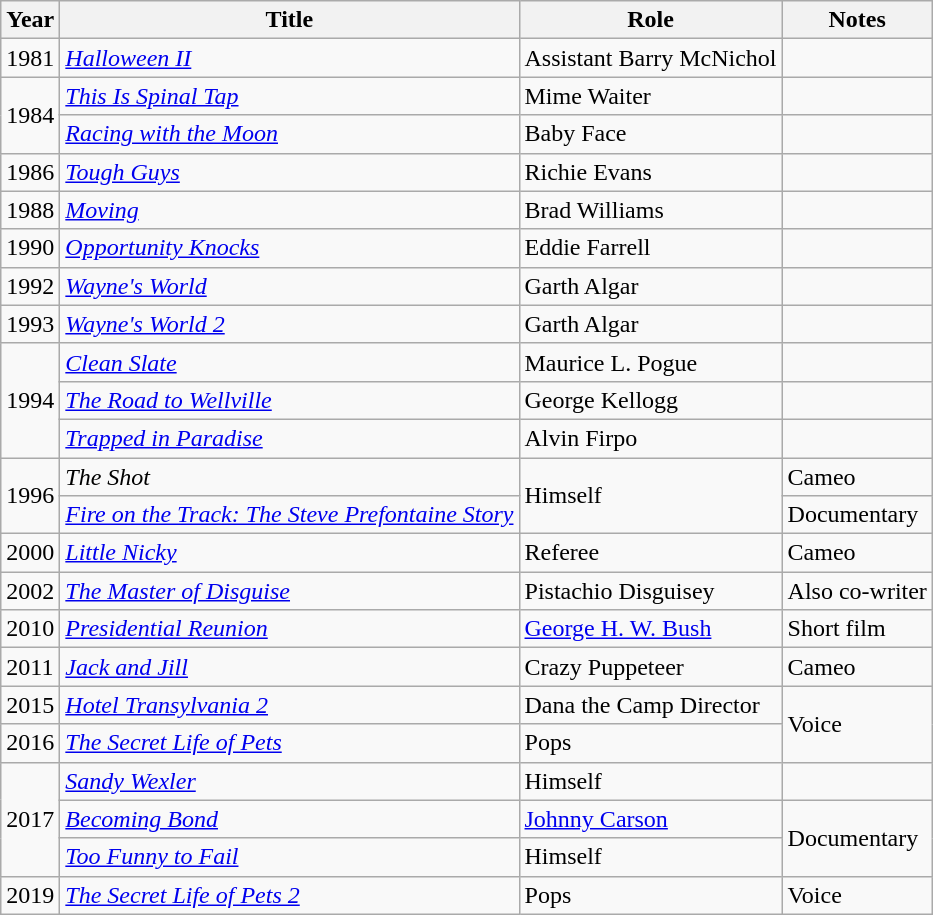<table class="wikitable sortable">
<tr>
<th>Year</th>
<th>Title</th>
<th>Role</th>
<th>Notes</th>
</tr>
<tr>
<td>1981</td>
<td><em><a href='#'>Halloween II</a></em></td>
<td>Assistant Barry McNichol</td>
<td></td>
</tr>
<tr>
<td rowspan="2">1984</td>
<td><em><a href='#'>This Is Spinal Tap</a></em></td>
<td>Mime Waiter</td>
<td></td>
</tr>
<tr>
<td><em><a href='#'>Racing with the Moon</a></em></td>
<td>Baby Face</td>
<td></td>
</tr>
<tr>
<td>1986</td>
<td><em><a href='#'>Tough Guys</a></em></td>
<td>Richie Evans</td>
<td></td>
</tr>
<tr>
<td>1988</td>
<td><em><a href='#'>Moving</a></em></td>
<td>Brad Williams</td>
<td></td>
</tr>
<tr>
<td>1990</td>
<td><em><a href='#'>Opportunity Knocks</a></em></td>
<td>Eddie Farrell</td>
<td></td>
</tr>
<tr>
<td>1992</td>
<td><em><a href='#'>Wayne's World</a></em></td>
<td>Garth Algar</td>
<td></td>
</tr>
<tr>
<td>1993</td>
<td><em><a href='#'>Wayne's World 2</a></em></td>
<td>Garth Algar</td>
<td></td>
</tr>
<tr>
<td rowspan="3">1994</td>
<td><em><a href='#'>Clean Slate</a></em></td>
<td>Maurice L. Pogue</td>
<td></td>
</tr>
<tr>
<td><em><a href='#'>The Road to Wellville</a></em></td>
<td>George Kellogg</td>
<td></td>
</tr>
<tr>
<td><em><a href='#'>Trapped in Paradise</a></em></td>
<td>Alvin Firpo</td>
<td></td>
</tr>
<tr>
<td rowspan="2">1996</td>
<td><em>The Shot</em></td>
<td rowspan="2">Himself</td>
<td>Cameo</td>
</tr>
<tr>
<td><em><a href='#'>Fire on the Track: The Steve Prefontaine Story</a></em></td>
<td>Documentary</td>
</tr>
<tr>
<td>2000</td>
<td><em> <a href='#'>Little Nicky</a></em></td>
<td>Referee</td>
<td>Cameo</td>
</tr>
<tr>
<td>2002</td>
<td><em><a href='#'>The Master of Disguise</a></em></td>
<td>Pistachio Disguisey</td>
<td>Also co-writer</td>
</tr>
<tr>
<td>2010</td>
<td><em><a href='#'>Presidential Reunion</a></em></td>
<td><a href='#'>George H. W. Bush</a></td>
<td>Short film</td>
</tr>
<tr>
<td>2011</td>
<td><em><a href='#'>Jack and Jill</a></em></td>
<td>Crazy Puppeteer</td>
<td>Cameo</td>
</tr>
<tr>
<td>2015</td>
<td><em><a href='#'>Hotel Transylvania 2</a></em></td>
<td>Dana the Camp Director</td>
<td rowspan="2">Voice</td>
</tr>
<tr>
<td>2016</td>
<td><em><a href='#'>The Secret Life of Pets</a></em></td>
<td>Pops</td>
</tr>
<tr>
<td rowspan="3">2017</td>
<td><em><a href='#'>Sandy Wexler</a></em></td>
<td>Himself</td>
<td></td>
</tr>
<tr>
<td><em><a href='#'>Becoming Bond</a></em></td>
<td><a href='#'>Johnny Carson</a></td>
<td rowspan="2">Documentary</td>
</tr>
<tr>
<td><em><a href='#'>Too Funny to Fail</a></em></td>
<td>Himself</td>
</tr>
<tr>
<td>2019</td>
<td><em><a href='#'>The Secret Life of Pets 2</a></em></td>
<td>Pops</td>
<td>Voice</td>
</tr>
</table>
